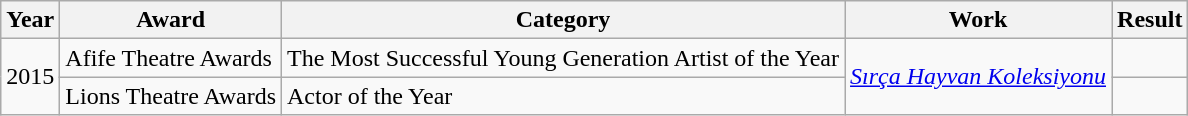<table class="wikitable">
<tr>
<th>Year</th>
<th>Award</th>
<th>Category</th>
<th>Work</th>
<th>Result</th>
</tr>
<tr>
<td rowspan="2">2015</td>
<td>Afife Theatre Awards</td>
<td>The Most Successful Young Generation Artist of the Year</td>
<td rowspan="2"><em><a href='#'>Sırça Hayvan Koleksiyonu</a></em></td>
<td></td>
</tr>
<tr>
<td>Lions Theatre Awards</td>
<td>Actor of the Year</td>
<td></td>
</tr>
</table>
